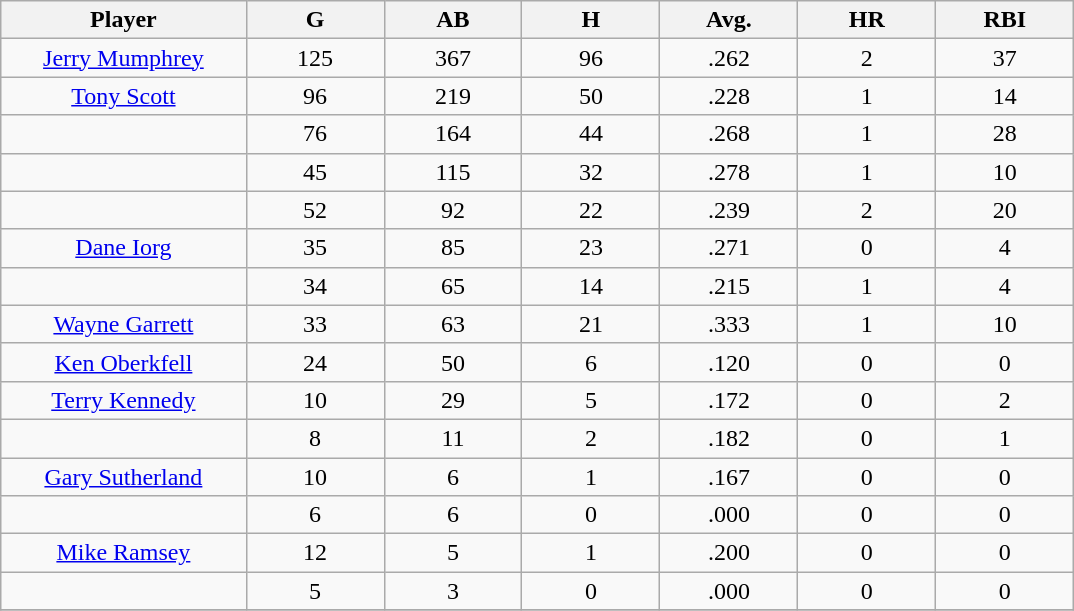<table class="wikitable sortable">
<tr>
<th bgcolor="#DDDDFF" width="16%">Player</th>
<th bgcolor="#DDDDFF" width="9%">G</th>
<th bgcolor="#DDDDFF" width="9%">AB</th>
<th bgcolor="#DDDDFF" width="9%">H</th>
<th bgcolor="#DDDDFF" width="9%">Avg.</th>
<th bgcolor="#DDDDFF" width="9%">HR</th>
<th bgcolor="#DDDDFF" width="9%">RBI</th>
</tr>
<tr align="center">
<td><a href='#'>Jerry Mumphrey</a></td>
<td>125</td>
<td>367</td>
<td>96</td>
<td>.262</td>
<td>2</td>
<td>37</td>
</tr>
<tr align=center>
<td><a href='#'>Tony Scott</a></td>
<td>96</td>
<td>219</td>
<td>50</td>
<td>.228</td>
<td>1</td>
<td>14</td>
</tr>
<tr align=center>
<td></td>
<td>76</td>
<td>164</td>
<td>44</td>
<td>.268</td>
<td>1</td>
<td>28</td>
</tr>
<tr align="center">
<td></td>
<td>45</td>
<td>115</td>
<td>32</td>
<td>.278</td>
<td>1</td>
<td>10</td>
</tr>
<tr align="center">
<td></td>
<td>52</td>
<td>92</td>
<td>22</td>
<td>.239</td>
<td>2</td>
<td>20</td>
</tr>
<tr align="center">
<td><a href='#'>Dane Iorg</a></td>
<td>35</td>
<td>85</td>
<td>23</td>
<td>.271</td>
<td>0</td>
<td>4</td>
</tr>
<tr align=center>
<td></td>
<td>34</td>
<td>65</td>
<td>14</td>
<td>.215</td>
<td>1</td>
<td>4</td>
</tr>
<tr align="center">
<td><a href='#'>Wayne Garrett</a></td>
<td>33</td>
<td>63</td>
<td>21</td>
<td>.333</td>
<td>1</td>
<td>10</td>
</tr>
<tr align=center>
<td><a href='#'>Ken Oberkfell</a></td>
<td>24</td>
<td>50</td>
<td>6</td>
<td>.120</td>
<td>0</td>
<td>0</td>
</tr>
<tr align=center>
<td><a href='#'>Terry Kennedy</a></td>
<td>10</td>
<td>29</td>
<td>5</td>
<td>.172</td>
<td>0</td>
<td>2</td>
</tr>
<tr align=center>
<td></td>
<td>8</td>
<td>11</td>
<td>2</td>
<td>.182</td>
<td>0</td>
<td>1</td>
</tr>
<tr align="center">
<td><a href='#'>Gary Sutherland</a></td>
<td>10</td>
<td>6</td>
<td>1</td>
<td>.167</td>
<td>0</td>
<td>0</td>
</tr>
<tr align=center>
<td></td>
<td>6</td>
<td>6</td>
<td>0</td>
<td>.000</td>
<td>0</td>
<td>0</td>
</tr>
<tr align="center">
<td><a href='#'>Mike Ramsey</a></td>
<td>12</td>
<td>5</td>
<td>1</td>
<td>.200</td>
<td>0</td>
<td>0</td>
</tr>
<tr align=center>
<td></td>
<td>5</td>
<td>3</td>
<td>0</td>
<td>.000</td>
<td>0</td>
<td>0</td>
</tr>
<tr align="center">
</tr>
</table>
